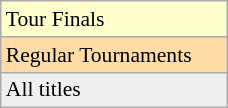<table class="wikitable" style="font-size:90%;" width=12%>
<tr bgcolor="#ffffcc">
<td>Tour Finals</td>
</tr>
<tr bgcolor="#FFDBA6">
<td>Regular Tournaments</td>
</tr>
<tr style="background:#efefef;">
<td>All titles</td>
</tr>
</table>
